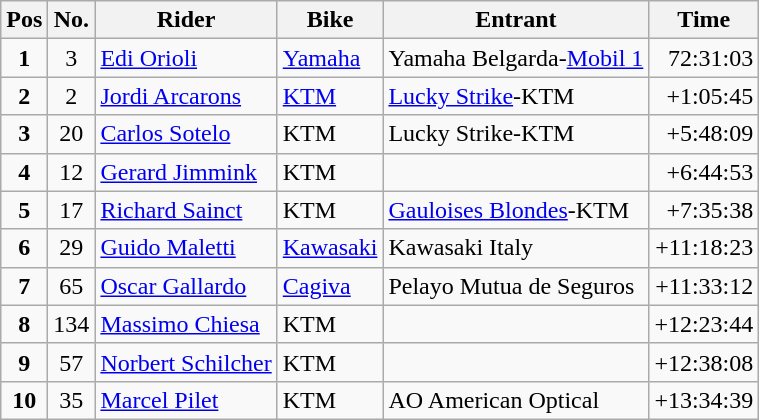<table class="wikitable">
<tr>
<th>Pos</th>
<th>No.</th>
<th>Rider</th>
<th>Bike</th>
<th>Entrant</th>
<th>Time</th>
</tr>
<tr>
<td align=center><strong>1</strong></td>
<td align=center>3</td>
<td> <a href='#'>Edi Orioli</a></td>
<td><a href='#'>Yamaha</a></td>
<td>Yamaha Belgarda-<a href='#'>Mobil 1</a></td>
<td align=right>72:31:03</td>
</tr>
<tr>
<td align=center><strong>2</strong></td>
<td align=center>2</td>
<td> <a href='#'>Jordi Arcarons</a></td>
<td><a href='#'>KTM</a></td>
<td><a href='#'>Lucky Strike</a>-KTM</td>
<td align=right>+1:05:45</td>
</tr>
<tr>
<td align=center><strong>3</strong></td>
<td align=center>20</td>
<td> <a href='#'>Carlos Sotelo</a></td>
<td>KTM</td>
<td>Lucky Strike-KTM</td>
<td align=right>+5:48:09</td>
</tr>
<tr>
<td align=center><strong>4</strong></td>
<td align=center>12</td>
<td> <a href='#'>Gerard Jimmink</a></td>
<td>KTM</td>
<td></td>
<td align=right>+6:44:53</td>
</tr>
<tr>
<td align=center><strong>5</strong></td>
<td align=center>17</td>
<td> <a href='#'>Richard Sainct</a></td>
<td>KTM</td>
<td><a href='#'>Gauloises Blondes</a>-KTM</td>
<td align=right>+7:35:38</td>
</tr>
<tr>
<td align=center><strong>6</strong></td>
<td align=center>29</td>
<td> <a href='#'>Guido Maletti</a></td>
<td><a href='#'>Kawasaki</a></td>
<td>Kawasaki Italy</td>
<td align=right>+11:18:23</td>
</tr>
<tr>
<td align=center><strong>7</strong></td>
<td align=center>65</td>
<td> <a href='#'>Oscar Gallardo</a></td>
<td><a href='#'>Cagiva</a></td>
<td>Pelayo Mutua de Seguros</td>
<td align=right>+11:33:12</td>
</tr>
<tr>
<td align=center><strong>8</strong></td>
<td align=center>134</td>
<td> <a href='#'>Massimo Chiesa</a></td>
<td>KTM</td>
<td></td>
<td align=right>+12:23:44</td>
</tr>
<tr>
<td align=center><strong>9</strong></td>
<td align=center>57</td>
<td> <a href='#'>Norbert Schilcher</a></td>
<td>KTM</td>
<td></td>
<td align=right>+12:38:08</td>
</tr>
<tr>
<td align=center><strong>10</strong></td>
<td align=center>35</td>
<td> <a href='#'>Marcel Pilet</a></td>
<td>KTM</td>
<td>AO American Optical</td>
<td align=right>+13:34:39</td>
</tr>
</table>
